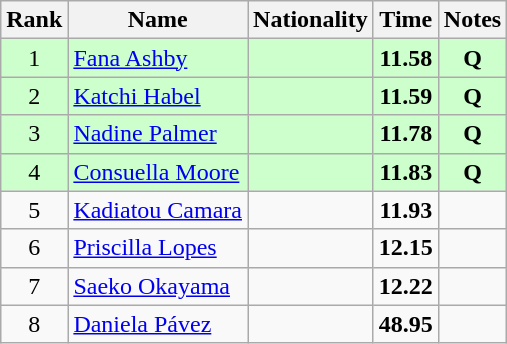<table class="wikitable sortable" style="text-align:center">
<tr>
<th>Rank</th>
<th>Name</th>
<th>Nationality</th>
<th>Time</th>
<th>Notes</th>
</tr>
<tr bgcolor=ccffcc>
<td>1</td>
<td align=left><a href='#'>Fana Ashby</a></td>
<td align=left></td>
<td><strong>11.58</strong></td>
<td><strong>Q</strong></td>
</tr>
<tr bgcolor=ccffcc>
<td>2</td>
<td align=left><a href='#'>Katchi Habel</a></td>
<td align=left></td>
<td><strong>11.59</strong></td>
<td><strong>Q</strong></td>
</tr>
<tr bgcolor=ccffcc>
<td>3</td>
<td align=left><a href='#'>Nadine Palmer</a></td>
<td align=left></td>
<td><strong>11.78</strong></td>
<td><strong>Q</strong></td>
</tr>
<tr bgcolor=ccffcc>
<td>4</td>
<td align=left><a href='#'>Consuella Moore</a></td>
<td align=left></td>
<td><strong>11.83</strong></td>
<td><strong>Q</strong></td>
</tr>
<tr>
<td>5</td>
<td align=left><a href='#'>Kadiatou Camara</a></td>
<td align=left></td>
<td><strong>11.93</strong></td>
<td></td>
</tr>
<tr>
<td>6</td>
<td align=left><a href='#'>Priscilla Lopes</a></td>
<td align=left></td>
<td><strong>12.15</strong></td>
<td></td>
</tr>
<tr>
<td>7</td>
<td align=left><a href='#'>Saeko Okayama</a></td>
<td align=left></td>
<td><strong>12.22</strong></td>
<td></td>
</tr>
<tr>
<td>8</td>
<td align=left><a href='#'>Daniela Pávez</a></td>
<td align=left></td>
<td><strong>48.95</strong></td>
<td></td>
</tr>
</table>
